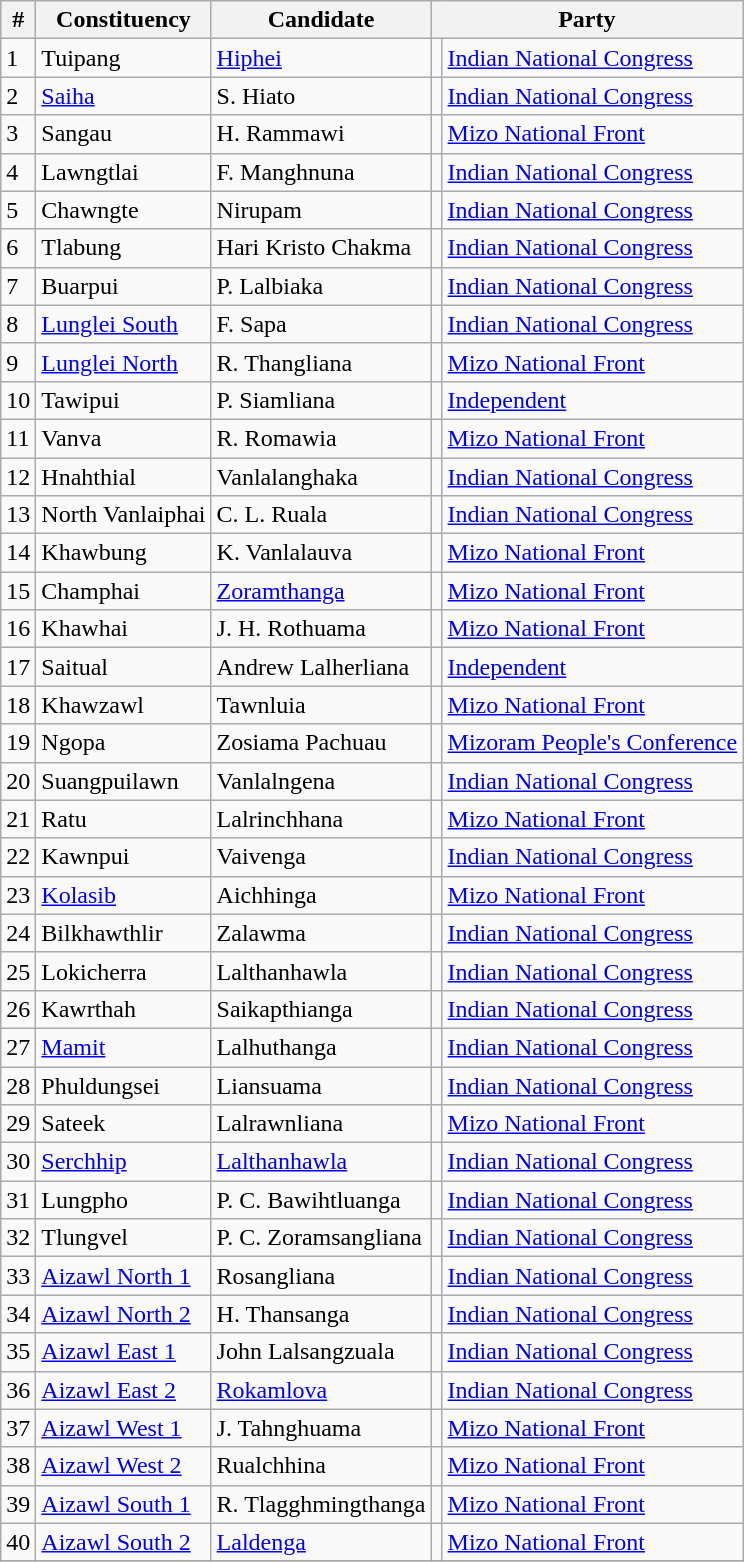<table class="wikitable sortable">
<tr>
<th>#</th>
<th>Constituency</th>
<th>Candidate</th>
<th colspan=2>Party</th>
</tr>
<tr>
<td>1</td>
<td>Tuipang</td>
<td><a href='#'>Hiphei</a></td>
<td bgcolor=></td>
<td><a href='#'>Indian National Congress</a></td>
</tr>
<tr>
<td>2</td>
<td><a href='#'>Saiha</a></td>
<td>S. Hiato</td>
<td bgcolor=></td>
<td><a href='#'>Indian National Congress</a></td>
</tr>
<tr>
<td>3</td>
<td>Sangau</td>
<td>H. Rammawi</td>
<td bgcolor=></td>
<td><a href='#'>Mizo National Front</a></td>
</tr>
<tr>
<td>4</td>
<td>Lawngtlai</td>
<td>F. Manghnuna</td>
<td bgcolor=></td>
<td><a href='#'>Indian National Congress</a></td>
</tr>
<tr>
<td>5</td>
<td>Chawngte</td>
<td>Nirupam</td>
<td bgcolor=></td>
<td><a href='#'>Indian National Congress</a></td>
</tr>
<tr>
<td>6</td>
<td>Tlabung</td>
<td>Hari Kristo Chakma</td>
<td bgcolor=></td>
<td><a href='#'>Indian National Congress</a></td>
</tr>
<tr>
<td>7</td>
<td>Buarpui</td>
<td>P. Lalbiaka</td>
<td bgcolor=></td>
<td><a href='#'>Indian National Congress</a></td>
</tr>
<tr>
<td>8</td>
<td><a href='#'>Lunglei South</a></td>
<td>F. Sapa</td>
<td bgcolor=></td>
<td><a href='#'>Indian National Congress</a></td>
</tr>
<tr>
<td>9</td>
<td><a href='#'>Lunglei North</a></td>
<td>R. Thangliana</td>
<td bgcolor=></td>
<td><a href='#'>Mizo National Front</a></td>
</tr>
<tr>
<td>10</td>
<td>Tawipui</td>
<td>P. Siamliana</td>
<td bgcolor=></td>
<td><a href='#'>Independent</a></td>
</tr>
<tr>
<td>11</td>
<td>Vanva</td>
<td>R. Romawia</td>
<td bgcolor=></td>
<td><a href='#'>Mizo National Front</a></td>
</tr>
<tr>
<td>12</td>
<td>Hnahthial</td>
<td>Vanlalanghaka</td>
<td bgcolor=></td>
<td><a href='#'>Indian National Congress</a></td>
</tr>
<tr>
<td>13</td>
<td>North Vanlaiphai</td>
<td>C. L. Ruala</td>
<td bgcolor=></td>
<td><a href='#'>Indian National Congress</a></td>
</tr>
<tr>
<td>14</td>
<td>Khawbung</td>
<td>K. Vanlalauva</td>
<td bgcolor=></td>
<td><a href='#'>Mizo National Front</a></td>
</tr>
<tr>
<td>15</td>
<td>Champhai</td>
<td><a href='#'>Zoramthanga</a></td>
<td bgcolor=></td>
<td><a href='#'>Mizo National Front</a></td>
</tr>
<tr>
<td>16</td>
<td>Khawhai</td>
<td>J. H. Rothuama</td>
<td bgcolor=></td>
<td><a href='#'>Mizo National Front</a></td>
</tr>
<tr>
<td>17</td>
<td>Saitual</td>
<td>Andrew Lalherliana</td>
<td bgcolor=></td>
<td><a href='#'>Independent</a></td>
</tr>
<tr>
<td>18</td>
<td>Khawzawl</td>
<td>Tawnluia</td>
<td bgcolor=></td>
<td><a href='#'>Mizo National Front</a></td>
</tr>
<tr>
<td>19</td>
<td>Ngopa</td>
<td>Zosiama Pachuau</td>
<td bgcolor=></td>
<td><a href='#'>Mizoram People's Conference</a></td>
</tr>
<tr>
<td>20</td>
<td>Suangpuilawn</td>
<td>Vanlalngena</td>
<td bgcolor=></td>
<td><a href='#'>Indian National Congress</a></td>
</tr>
<tr>
<td>21</td>
<td>Ratu</td>
<td>Lalrinchhana</td>
<td bgcolor=></td>
<td><a href='#'>Mizo National Front</a></td>
</tr>
<tr>
<td>22</td>
<td>Kawnpui</td>
<td>Vaivenga</td>
<td bgcolor=></td>
<td><a href='#'>Indian National Congress</a></td>
</tr>
<tr>
<td>23</td>
<td><a href='#'>Kolasib</a></td>
<td>Aichhinga</td>
<td bgcolor=></td>
<td><a href='#'>Mizo National Front</a></td>
</tr>
<tr>
<td>24</td>
<td>Bilkhawthlir</td>
<td>Zalawma</td>
<td bgcolor=></td>
<td><a href='#'>Indian National Congress</a></td>
</tr>
<tr>
<td>25</td>
<td>Lokicherra</td>
<td>Lalthanhawla</td>
<td bgcolor=></td>
<td><a href='#'>Indian National Congress</a></td>
</tr>
<tr>
<td>26</td>
<td>Kawrthah</td>
<td>Saikapthianga</td>
<td bgcolor=></td>
<td><a href='#'>Indian National Congress</a></td>
</tr>
<tr>
<td>27</td>
<td><a href='#'>Mamit</a></td>
<td>Lalhuthanga</td>
<td bgcolor=></td>
<td><a href='#'>Indian National Congress</a></td>
</tr>
<tr>
<td>28</td>
<td>Phuldungsei</td>
<td>Liansuama</td>
<td bgcolor=></td>
<td><a href='#'>Indian National Congress</a></td>
</tr>
<tr>
<td>29</td>
<td>Sateek</td>
<td>Lalrawnliana</td>
<td bgcolor=></td>
<td><a href='#'>Mizo National Front</a></td>
</tr>
<tr>
<td>30</td>
<td><a href='#'>Serchhip</a></td>
<td><a href='#'>Lalthanhawla</a></td>
<td bgcolor=></td>
<td><a href='#'>Indian National Congress</a></td>
</tr>
<tr>
<td>31</td>
<td>Lungpho</td>
<td>P. C. Bawihtluanga</td>
<td bgcolor=></td>
<td><a href='#'>Indian National Congress</a></td>
</tr>
<tr>
<td>32</td>
<td>Tlungvel</td>
<td>P. C. Zoramsangliana</td>
<td bgcolor=></td>
<td><a href='#'>Indian National Congress</a></td>
</tr>
<tr>
<td>33</td>
<td><a href='#'>Aizawl North 1</a></td>
<td>Rosangliana</td>
<td bgcolor=></td>
<td><a href='#'>Indian National Congress</a></td>
</tr>
<tr>
<td>34</td>
<td><a href='#'>Aizawl North 2</a></td>
<td>H. Thansanga</td>
<td bgcolor=></td>
<td><a href='#'>Indian National Congress</a></td>
</tr>
<tr>
<td>35</td>
<td><a href='#'>Aizawl East 1</a></td>
<td>John Lalsangzuala</td>
<td bgcolor=></td>
<td><a href='#'>Indian National Congress</a></td>
</tr>
<tr>
<td>36</td>
<td><a href='#'>Aizawl East 2</a></td>
<td><a href='#'>Rokamlova</a></td>
<td bgcolor=></td>
<td><a href='#'>Indian National Congress</a></td>
</tr>
<tr>
<td>37</td>
<td><a href='#'>Aizawl West 1</a></td>
<td>J. Tahnghuama</td>
<td bgcolor=></td>
<td><a href='#'>Mizo National Front</a></td>
</tr>
<tr>
<td>38</td>
<td><a href='#'>Aizawl West 2</a></td>
<td>Rualchhina</td>
<td bgcolor=></td>
<td><a href='#'>Mizo National Front</a></td>
</tr>
<tr>
<td>39</td>
<td><a href='#'>Aizawl South 1</a></td>
<td>R. Tlagghmingthanga</td>
<td bgcolor=></td>
<td><a href='#'>Mizo National Front</a></td>
</tr>
<tr>
<td>40</td>
<td><a href='#'>Aizawl South 2</a></td>
<td><a href='#'>Laldenga</a></td>
<td bgcolor=></td>
<td><a href='#'>Mizo National Front</a></td>
</tr>
<tr>
</tr>
</table>
